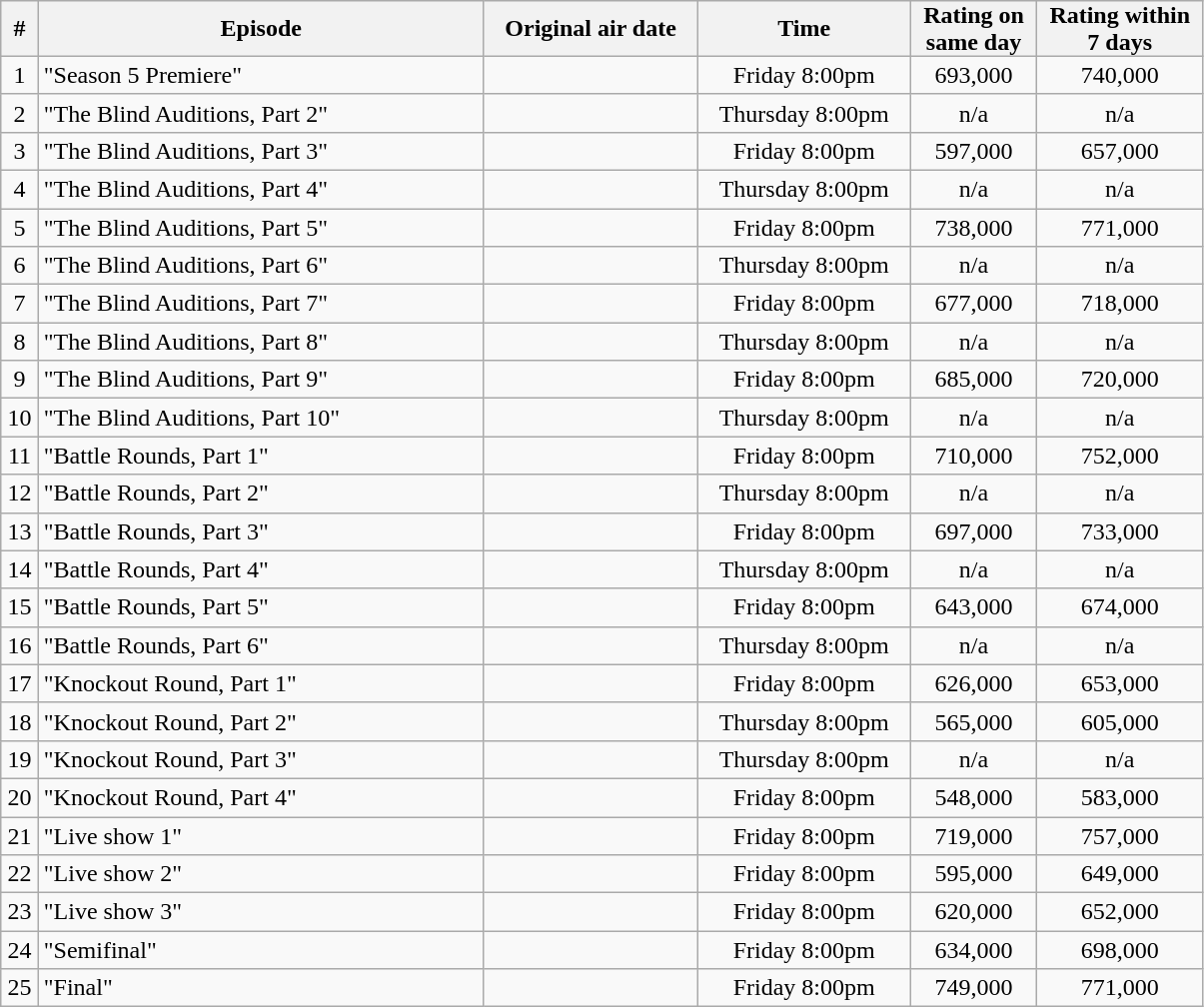<table style="text-align:center;" class="wikitable">
<tr>
<th style="padding:0 8px;">#</th>
<th style="width:290px;">Episode</th>
<th style="width:135px;">Original air date</th>
<th style="width:135px;">Time</th>
<th style="padding:0 8px;">Rating on<br>same day</th>
<th style="padding:0 8px;">Rating within<br>7 days</th>
</tr>
<tr>
<td>1</td>
<td style="text-align:left">"Season 5 Premiere"</td>
<td></td>
<td>Friday 8:00pm</td>
<td>693,000</td>
<td>740,000</td>
</tr>
<tr>
<td>2</td>
<td style="text-align:left">"The Blind Auditions, Part 2"</td>
<td></td>
<td>Thursday 8:00pm</td>
<td>n/a</td>
<td>n/a</td>
</tr>
<tr>
<td>3</td>
<td style="text-align:left">"The Blind Auditions, Part 3"</td>
<td></td>
<td>Friday 8:00pm</td>
<td>597,000</td>
<td>657,000</td>
</tr>
<tr>
<td>4</td>
<td style="text-align:left">"The Blind Auditions, Part 4"</td>
<td></td>
<td>Thursday 8:00pm</td>
<td>n/a</td>
<td>n/a</td>
</tr>
<tr>
<td>5</td>
<td style="text-align:left">"The Blind Auditions, Part 5"</td>
<td></td>
<td>Friday 8:00pm</td>
<td>738,000</td>
<td>771,000</td>
</tr>
<tr>
<td>6</td>
<td style="text-align:left">"The Blind Auditions, Part 6"</td>
<td></td>
<td>Thursday 8:00pm</td>
<td>n/a</td>
<td>n/a</td>
</tr>
<tr>
<td>7</td>
<td style="text-align:left">"The Blind Auditions, Part 7"</td>
<td></td>
<td>Friday 8:00pm</td>
<td>677,000</td>
<td>718,000</td>
</tr>
<tr>
<td>8</td>
<td style="text-align:left">"The Blind Auditions, Part 8"</td>
<td></td>
<td>Thursday 8:00pm</td>
<td>n/a</td>
<td>n/a</td>
</tr>
<tr>
<td>9</td>
<td style="text-align:left">"The Blind Auditions, Part 9"</td>
<td></td>
<td>Friday 8:00pm</td>
<td>685,000</td>
<td>720,000</td>
</tr>
<tr>
<td>10</td>
<td style="text-align:left">"The Blind Auditions, Part 10"</td>
<td></td>
<td>Thursday 8:00pm</td>
<td>n/a</td>
<td>n/a</td>
</tr>
<tr>
<td>11</td>
<td style="text-align:left">"Battle Rounds, Part 1"</td>
<td></td>
<td>Friday 8:00pm</td>
<td>710,000</td>
<td>752,000</td>
</tr>
<tr>
<td>12</td>
<td style="text-align:left">"Battle Rounds, Part 2"</td>
<td></td>
<td>Thursday 8:00pm</td>
<td>n/a</td>
<td>n/a</td>
</tr>
<tr>
<td>13</td>
<td style="text-align:left">"Battle Rounds, Part 3"</td>
<td></td>
<td>Friday 8:00pm</td>
<td>697,000</td>
<td>733,000</td>
</tr>
<tr>
<td>14</td>
<td style="text-align:left">"Battle Rounds, Part 4"</td>
<td></td>
<td>Thursday 8:00pm</td>
<td>n/a</td>
<td>n/a</td>
</tr>
<tr>
<td>15</td>
<td style="text-align:left">"Battle Rounds, Part 5"</td>
<td></td>
<td>Friday 8:00pm</td>
<td>643,000</td>
<td>674,000</td>
</tr>
<tr>
<td>16</td>
<td style="text-align:left">"Battle Rounds, Part 6"</td>
<td></td>
<td>Thursday 8:00pm</td>
<td>n/a</td>
<td>n/a</td>
</tr>
<tr>
<td>17</td>
<td style="text-align:left">"Knockout Round, Part 1"</td>
<td></td>
<td>Friday 8:00pm</td>
<td>626,000</td>
<td>653,000</td>
</tr>
<tr>
<td>18</td>
<td style="text-align:left">"Knockout Round, Part 2"</td>
<td></td>
<td>Thursday 8:00pm</td>
<td>565,000</td>
<td>605,000</td>
</tr>
<tr>
<td>19</td>
<td style="text-align:left">"Knockout Round, Part 3"</td>
<td></td>
<td>Thursday 8:00pm</td>
<td>n/a</td>
<td>n/a</td>
</tr>
<tr>
<td>20</td>
<td style="text-align:left">"Knockout Round, Part 4"</td>
<td></td>
<td>Friday 8:00pm</td>
<td>548,000</td>
<td>583,000</td>
</tr>
<tr>
<td>21</td>
<td style="text-align:left">"Live show 1"</td>
<td></td>
<td>Friday 8:00pm</td>
<td>719,000</td>
<td>757,000</td>
</tr>
<tr>
<td>22</td>
<td style="text-align:left">"Live show 2"</td>
<td></td>
<td>Friday 8:00pm</td>
<td>595,000</td>
<td>649,000</td>
</tr>
<tr>
<td>23</td>
<td style="text-align:left">"Live show 3"</td>
<td></td>
<td>Friday 8:00pm</td>
<td>620,000</td>
<td>652,000</td>
</tr>
<tr>
<td>24</td>
<td style="text-align:left">"Semifinal"</td>
<td></td>
<td>Friday 8:00pm</td>
<td>634,000</td>
<td>698,000</td>
</tr>
<tr>
<td>25</td>
<td style="text-align:left">"Final"</td>
<td></td>
<td>Friday 8:00pm</td>
<td>749,000</td>
<td>771,000</td>
</tr>
</table>
